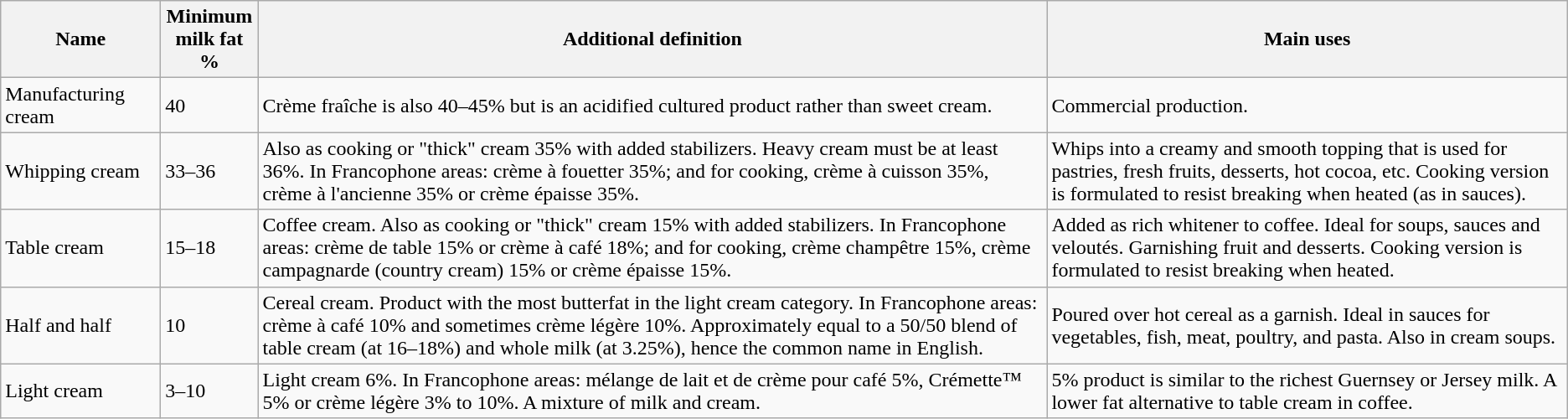<table class="wikitable">
<tr>
<th width=120px>Name</th>
<th>Minimum <br>milk fat %</th>
<th>Additional definition</th>
<th>Main uses</th>
</tr>
<tr>
<td>Manufacturing cream</td>
<td>40</td>
<td>Crème fraîche is also 40–45% but is an acidified cultured product rather than sweet cream.</td>
<td>Commercial production.</td>
</tr>
<tr>
<td>Whipping cream</td>
<td>33–36</td>
<td>Also as cooking or "thick" cream 35% with added stabilizers. Heavy cream must be at least 36%. In Francophone areas: crème à fouetter 35%; and for cooking, crème à cuisson 35%,  crème à l'ancienne 35% or crème épaisse 35%.</td>
<td>Whips into a creamy and smooth topping that is used for pastries, fresh fruits, desserts, hot cocoa, etc. Cooking version is formulated to resist breaking when heated (as in sauces).</td>
</tr>
<tr>
<td>Table cream</td>
<td>15–18</td>
<td>Coffee cream. Also as cooking or "thick" cream 15% with added stabilizers. In Francophone areas: crème de table 15% or crème à café 18%; and for cooking, crème champêtre 15%, crème campagnarde (country cream) 15% or crème épaisse 15%.</td>
<td>Added as rich whitener to coffee. Ideal for soups, sauces and veloutés. Garnishing fruit and desserts. Cooking version is formulated to resist breaking when heated.</td>
</tr>
<tr>
<td>Half and half</td>
<td>10</td>
<td>Cereal cream. Product with the most butterfat in the light cream category. In Francophone areas: crème à café 10% and sometimes crème légère 10%. Approximately equal to a 50/50 blend of table cream (at 16–18%) and whole milk (at 3.25%), hence the common name in English.</td>
<td>Poured over hot cereal as a garnish. Ideal in sauces for vegetables, fish, meat, poultry, and pasta. Also in cream soups.</td>
</tr>
<tr>
<td>Light cream</td>
<td>3–10</td>
<td>Light cream 6%. In Francophone areas: mélange de lait et de crème pour café 5%, Crémette™ 5% or crème légère 3% to 10%. A mixture of milk and cream.</td>
<td>5% product is similar to the richest Guernsey or Jersey milk. A lower fat alternative to table cream in coffee.</td>
</tr>
</table>
